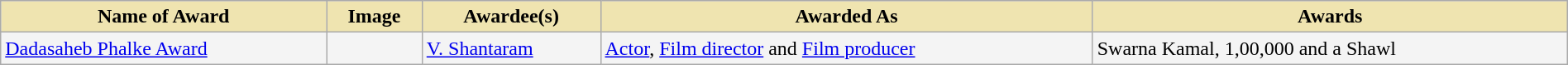<table class="wikitable" style="width:100%;">
<tr>
<th style="background-color:#EFE4B0;">Name of Award</th>
<th style="background-color:#EFE4B0;">Image</th>
<th style="background-color:#EFE4B0;">Awardee(s)</th>
<th style="background-color:#EFE4B0;">Awarded As</th>
<th style="background-color:#EFE4B0;">Awards</th>
</tr>
<tr style="background-color:#F4F4F4">
<td><a href='#'>Dadasaheb Phalke Award</a></td>
<td></td>
<td><a href='#'>V. Shantaram</a></td>
<td><a href='#'>Actor</a>, <a href='#'>Film director</a> and <a href='#'>Film producer</a></td>
<td>Swarna Kamal,  1,00,000 and a Shawl</td>
</tr>
</table>
